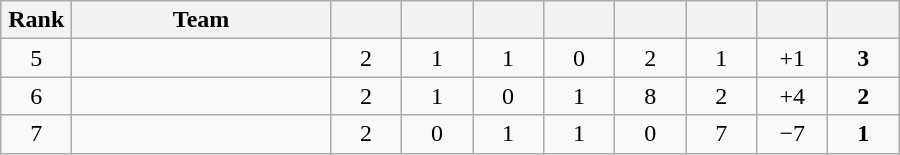<table class="wikitable" style="text-align:center;">
<tr>
<th width=40>Rank</th>
<th width=165>Team</th>
<th width=40></th>
<th width=40></th>
<th width=40></th>
<th width=40></th>
<th width=40></th>
<th width=40></th>
<th width=40></th>
<th width=40></th>
</tr>
<tr>
<td>5</td>
<td style="text-align:left;"></td>
<td>2</td>
<td>1</td>
<td>1</td>
<td>0</td>
<td>2</td>
<td>1</td>
<td>+1</td>
<td><strong>3</strong></td>
</tr>
<tr>
<td>6</td>
<td style="text-align:left;"></td>
<td>2</td>
<td>1</td>
<td>0</td>
<td>1</td>
<td>8</td>
<td>2</td>
<td>+4</td>
<td><strong>2</strong></td>
</tr>
<tr>
<td>7</td>
<td style="text-align:left;"><strong></strong></td>
<td>2</td>
<td>0</td>
<td>1</td>
<td>1</td>
<td>0</td>
<td>7</td>
<td>−7</td>
<td><strong>1</strong></td>
</tr>
</table>
